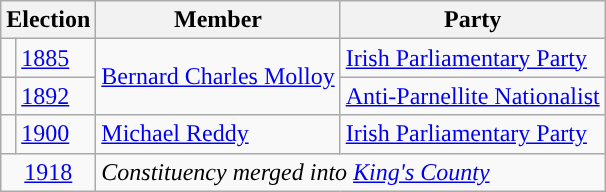<table class="wikitable">
<tr>
<th colspan="2">Election</th>
<th>Member</th>
<th>Party</th>
</tr>
<tr>
<td style="color:inherit;background-color: "></td>
<td><a href='#'>1885</a></td>
<td rowspan="2"><a href='#'>Bernard Charles Molloy</a></td>
<td><a href='#'>Irish Parliamentary Party</a></td>
</tr>
<tr>
<td style="color:inherit;background-color: "></td>
<td><a href='#'>1892</a></td>
<td><a href='#'>Anti-Parnellite Nationalist</a></td>
</tr>
<tr>
<td style="color:inherit;background-color: "></td>
<td><a href='#'>1900</a></td>
<td><a href='#'>Michael Reddy</a></td>
<td><a href='#'>Irish Parliamentary Party</a></td>
</tr>
<tr>
<td colspan="2" align="center"><a href='#'>1918</a></td>
<td colspan="2"><em>Constituency merged into <a href='#'>King's County</a></em></td>
</tr>
</table>
